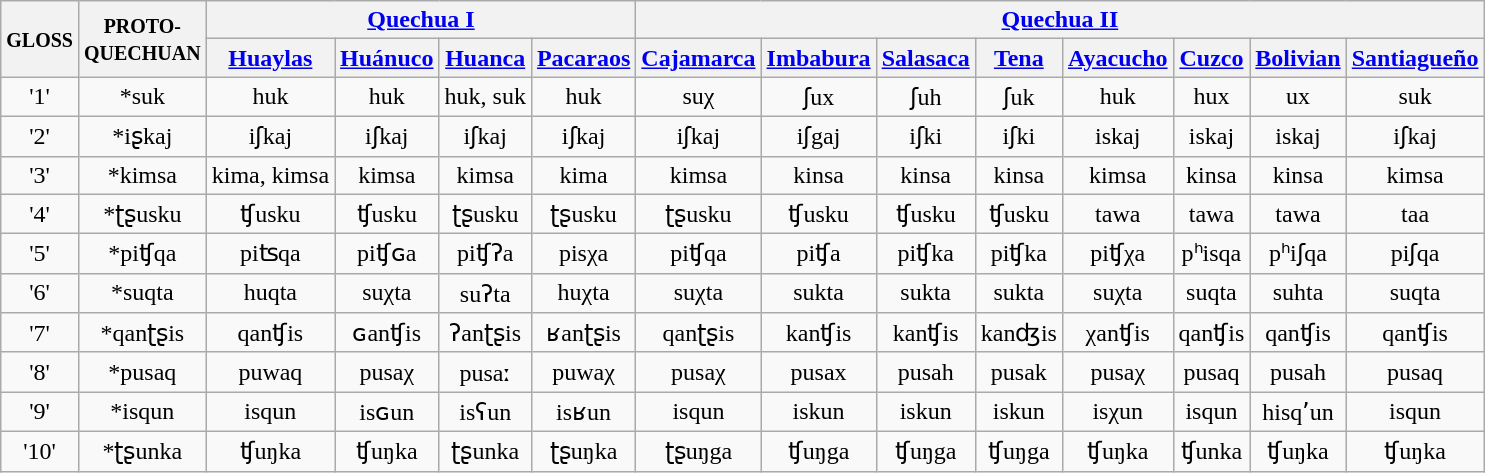<table class=wikitable style="text-align:center">
<tr>
<th rowspan=2><small>GLOSS</small></th>
<th rowspan=2><small>PROTO-<br>QUECHUAN</small></th>
<th colspan=4><a href='#'>Quechua I</a></th>
<th colspan=8><a href='#'>Quechua II</a></th>
</tr>
<tr>
<th><a href='#'>Huaylas</a></th>
<th><a href='#'>Huánuco</a></th>
<th><a href='#'>Huanca</a></th>
<th><a href='#'>Pacaraos</a></th>
<th><a href='#'>Cajamarca</a></th>
<th><a href='#'>Imbabura</a></th>
<th><a href='#'>Salasaca</a></th>
<th><a href='#'>Tena</a></th>
<th><a href='#'>Ayacucho</a></th>
<th><a href='#'>Cuzco</a></th>
<th><a href='#'>Bolivian</a></th>
<th><a href='#'>Santiagueño</a></th>
</tr>
<tr>
<td>'1'</td>
<td>*suk</td>
<td>huk</td>
<td>huk</td>
<td>huk, suk</td>
<td>huk</td>
<td>suχ</td>
<td>ʃux</td>
<td>ʃuh</td>
<td>ʃuk</td>
<td>huk</td>
<td>hux</td>
<td>ux</td>
<td>suk</td>
</tr>
<tr>
<td>'2'</td>
<td>*iʂkaj</td>
<td>iʃkaj</td>
<td>iʃkaj</td>
<td>iʃkaj</td>
<td>iʃkaj</td>
<td>iʃkaj</td>
<td>iʃgaj</td>
<td>iʃki</td>
<td>iʃki</td>
<td>iskaj</td>
<td>iskaj</td>
<td>iskaj</td>
<td>iʃkaj</td>
</tr>
<tr>
<td>'3'</td>
<td>*kimsa</td>
<td>kima, kimsa</td>
<td>kimsa</td>
<td>kimsa</td>
<td>kima</td>
<td>kimsa</td>
<td>kinsa</td>
<td>kinsa</td>
<td>kinsa</td>
<td>kimsa</td>
<td>kinsa</td>
<td>kinsa</td>
<td>kimsa</td>
</tr>
<tr>
<td>'4'</td>
<td>*ʈʂusku</td>
<td>ʧusku</td>
<td>ʧusku</td>
<td>ʈʂusku</td>
<td>ʈʂusku</td>
<td>ʈʂusku</td>
<td>ʧusku</td>
<td>ʧusku</td>
<td>ʧusku</td>
<td>tawa</td>
<td>tawa</td>
<td>tawa</td>
<td>taa</td>
</tr>
<tr>
<td>'5'</td>
<td>*piʧqa</td>
<td>piʦqa</td>
<td>piʧɢa</td>
<td>piʧʔa</td>
<td>pisχa</td>
<td>piʧqa</td>
<td>piʧa</td>
<td>piʧka</td>
<td>piʧka</td>
<td>piʧχa</td>
<td>pʰisqa</td>
<td>pʰiʃqa</td>
<td>piʃqa</td>
</tr>
<tr>
<td>'6'</td>
<td>*suqta</td>
<td>huqta</td>
<td>suχta</td>
<td>suʔta</td>
<td>huχta</td>
<td>suχta</td>
<td>sukta</td>
<td>sukta</td>
<td>sukta</td>
<td>suχta</td>
<td>suqta</td>
<td>suhta</td>
<td>suqta</td>
</tr>
<tr>
<td>'7'</td>
<td>*qanʈʂis</td>
<td>qanʧis</td>
<td>ɢanʧis</td>
<td>ʔanʈʂis</td>
<td>ʁanʈʂis</td>
<td>qanʈʂis</td>
<td>kanʧis</td>
<td>kanʧis</td>
<td>kanʤis</td>
<td>χanʧis</td>
<td>qanʧis</td>
<td>qanʧis</td>
<td>qanʧis</td>
</tr>
<tr>
<td>'8'</td>
<td>*pusaq</td>
<td>puwaq</td>
<td>pusaχ</td>
<td>pusaː</td>
<td>puwaχ</td>
<td>pusaχ</td>
<td>pusax</td>
<td>pusah</td>
<td>pusak</td>
<td>pusaχ</td>
<td>pusaq</td>
<td>pusah</td>
<td>pusaq</td>
</tr>
<tr>
<td>'9'</td>
<td>*isqun</td>
<td>isqun</td>
<td>isɢun</td>
<td>isʕun</td>
<td>isʁun</td>
<td>isqun</td>
<td>iskun</td>
<td>iskun</td>
<td>iskun</td>
<td>isχun</td>
<td>isqun</td>
<td>hisqʼun</td>
<td>isqun</td>
</tr>
<tr>
<td>'10'</td>
<td>*ʈʂunka</td>
<td>ʧuŋka</td>
<td>ʧuŋka</td>
<td>ʈʂunka</td>
<td>ʈʂuŋka</td>
<td>ʈʂuŋga</td>
<td>ʧuŋga</td>
<td>ʧuŋga</td>
<td>ʧuŋga</td>
<td>ʧuŋka</td>
<td>ʧunka</td>
<td>ʧuŋka</td>
<td>ʧuŋka</td>
</tr>
</table>
